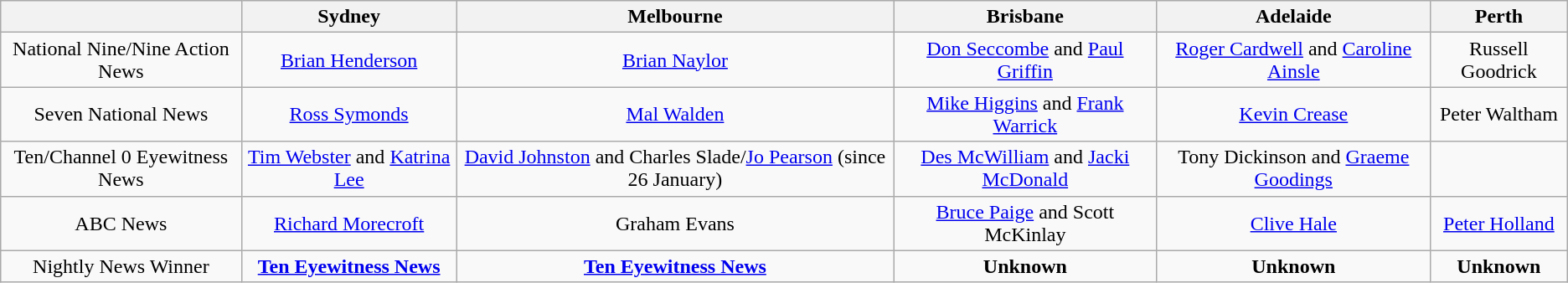<table class="wikitable">
<tr>
<th></th>
<th>Sydney</th>
<th>Melbourne</th>
<th>Brisbane</th>
<th>Adelaide</th>
<th>Perth</th>
</tr>
<tr style="text-align:center">
<td>National Nine/Nine Action News</td>
<td><a href='#'>Brian Henderson</a></td>
<td><a href='#'>Brian Naylor</a></td>
<td><a href='#'>Don Seccombe</a> and <a href='#'>Paul Griffin</a></td>
<td><a href='#'>Roger Cardwell</a> and <a href='#'>Caroline Ainsle</a></td>
<td>Russell Goodrick</td>
</tr>
<tr style="text-align:center">
<td>Seven National News</td>
<td><a href='#'>Ross Symonds</a></td>
<td><a href='#'>Mal Walden</a></td>
<td><a href='#'>Mike Higgins</a> and <a href='#'>Frank Warrick</a></td>
<td><a href='#'>Kevin Crease</a></td>
<td>Peter Waltham</td>
</tr>
<tr style="text-align:center">
<td>Ten/Channel 0 Eyewitness News</td>
<td><a href='#'>Tim Webster</a> and <a href='#'>Katrina Lee</a></td>
<td><a href='#'>David Johnston</a> and Charles Slade/<a href='#'>Jo Pearson</a> (since 26 January)</td>
<td><a href='#'>Des McWilliam</a> and <a href='#'>Jacki McDonald</a></td>
<td>Tony Dickinson and <a href='#'>Graeme Goodings</a></td>
<td></td>
</tr>
<tr style="text-align:center">
<td>ABC News</td>
<td><a href='#'>Richard Morecroft</a></td>
<td>Graham Evans</td>
<td><a href='#'>Bruce Paige</a> and Scott McKinlay</td>
<td><a href='#'>Clive Hale</a></td>
<td><a href='#'>Peter Holland</a></td>
</tr>
<tr style="text-align:center">
<td>Nightly News Winner</td>
<td><strong><a href='#'>Ten Eyewitness News</a></strong></td>
<td><strong><a href='#'>Ten Eyewitness News</a></strong></td>
<td><strong>Unknown</strong></td>
<td><strong>Unknown</strong></td>
<td><strong>Unknown</strong></td>
</tr>
</table>
